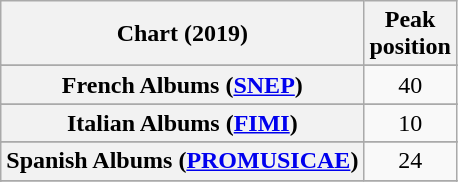<table class="wikitable sortable plainrowheaders" style="text-align:center">
<tr>
<th scope="col">Chart (2019)</th>
<th scope="col">Peak<br>position</th>
</tr>
<tr>
</tr>
<tr>
</tr>
<tr>
</tr>
<tr>
</tr>
<tr>
</tr>
<tr>
</tr>
<tr>
<th scope="row">French Albums (<a href='#'>SNEP</a>)</th>
<td>40</td>
</tr>
<tr>
</tr>
<tr>
</tr>
<tr>
<th scope="row">Italian Albums (<a href='#'>FIMI</a>)</th>
<td>10</td>
</tr>
<tr>
</tr>
<tr>
</tr>
<tr>
</tr>
<tr>
</tr>
<tr>
<th scope="row">Spanish Albums (<a href='#'>PROMUSICAE</a>)</th>
<td>24</td>
</tr>
<tr>
</tr>
<tr>
</tr>
<tr>
</tr>
</table>
